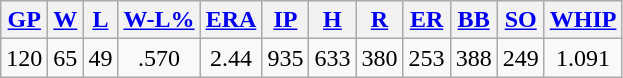<table class="wikitable">
<tr>
<th><a href='#'>GP</a></th>
<th><a href='#'>W</a></th>
<th><a href='#'>L</a></th>
<th><a href='#'>W-L%</a></th>
<th><a href='#'>ERA</a></th>
<th><a href='#'>IP</a></th>
<th><a href='#'>H</a></th>
<th><a href='#'>R</a></th>
<th><a href='#'>ER</a></th>
<th><a href='#'>BB</a></th>
<th><a href='#'>SO</a></th>
<th><a href='#'>WHIP</a></th>
</tr>
<tr align=center>
<td>120</td>
<td>65</td>
<td>49</td>
<td>.570</td>
<td>2.44</td>
<td>935</td>
<td>633</td>
<td>380</td>
<td>253</td>
<td>388</td>
<td>249</td>
<td>1.091</td>
</tr>
</table>
